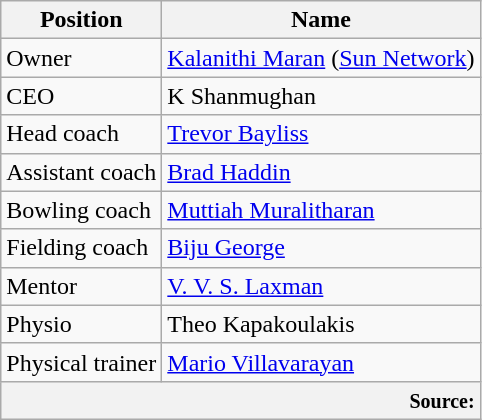<table class="wikitable">
<tr>
<th>Position</th>
<th>Name</th>
</tr>
<tr>
<td>Owner</td>
<td><a href='#'>Kalanithi Maran</a> (<a href='#'>Sun Network</a>)</td>
</tr>
<tr>
<td>CEO</td>
<td>K Shanmughan</td>
</tr>
<tr>
<td>Head coach</td>
<td><a href='#'>Trevor Bayliss</a></td>
</tr>
<tr>
<td>Assistant coach</td>
<td><a href='#'>Brad Haddin</a></td>
</tr>
<tr>
<td>Bowling coach</td>
<td><a href='#'>Muttiah Muralitharan</a></td>
</tr>
<tr>
<td>Fielding coach</td>
<td><a href='#'>Biju George</a></td>
</tr>
<tr>
<td>Mentor</td>
<td><a href='#'>V. V. S. Laxman</a></td>
</tr>
<tr>
<td>Physio</td>
<td>Theo Kapakoulakis</td>
</tr>
<tr>
<td>Physical trainer</td>
<td><a href='#'>Mario Villavarayan</a></td>
</tr>
<tr>
<th colspan="11" style="text-align:right;"><small>Source:</small></th>
</tr>
</table>
